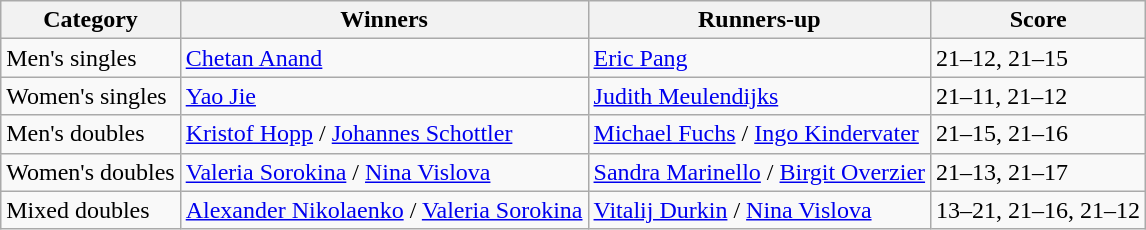<table class=wikitable style="white-space:nowrap;">
<tr>
<th>Category</th>
<th>Winners</th>
<th>Runners-up</th>
<th>Score</th>
</tr>
<tr>
<td>Men's singles</td>
<td> <a href='#'>Chetan Anand</a></td>
<td> <a href='#'>Eric Pang</a></td>
<td>21–12, 21–15</td>
</tr>
<tr>
<td>Women's singles</td>
<td> <a href='#'>Yao Jie</a></td>
<td> <a href='#'>Judith Meulendijks</a></td>
<td>21–11, 21–12</td>
</tr>
<tr>
<td>Men's doubles</td>
<td> <a href='#'>Kristof Hopp</a> / <a href='#'>Johannes Schottler</a></td>
<td> <a href='#'>Michael Fuchs</a> / <a href='#'>Ingo Kindervater</a></td>
<td>21–15, 21–16</td>
</tr>
<tr>
<td>Women's doubles</td>
<td> <a href='#'>Valeria Sorokina</a> / <a href='#'>Nina Vislova</a></td>
<td> <a href='#'>Sandra Marinello</a> / <a href='#'>Birgit Overzier</a></td>
<td>21–13, 21–17</td>
</tr>
<tr>
<td>Mixed doubles</td>
<td> <a href='#'>Alexander Nikolaenko</a> / <a href='#'>Valeria Sorokina</a></td>
<td> <a href='#'>Vitalij Durkin</a> / <a href='#'>Nina Vislova</a></td>
<td>13–21, 21–16, 21–12</td>
</tr>
</table>
